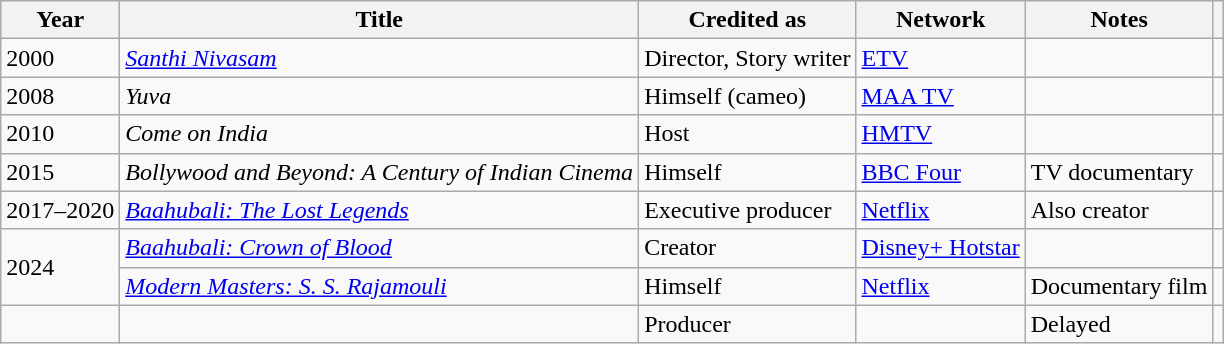<table class="wikitable">
<tr>
<th>Year</th>
<th>Title</th>
<th>Credited as</th>
<th>Network</th>
<th>Notes</th>
<th></th>
</tr>
<tr>
<td>2000</td>
<td><a href='#'><em>Santhi Nivasam</em></a></td>
<td>Director, Story writer</td>
<td><a href='#'>ETV</a></td>
<td></td>
<td></td>
</tr>
<tr>
<td>2008</td>
<td><em>Yuva</em></td>
<td>Himself (cameo)</td>
<td><a href='#'>MAA TV</a></td>
<td></td>
<td></td>
</tr>
<tr>
<td>2010</td>
<td><em>Come on India</em></td>
<td>Host</td>
<td><a href='#'>HMTV</a></td>
<td></td>
<td></td>
</tr>
<tr>
<td>2015</td>
<td><em>Bollywood and Beyond: A Century of Indian Cinema</em></td>
<td>Himself</td>
<td><a href='#'>BBC Four</a></td>
<td>TV documentary</td>
<td></td>
</tr>
<tr>
<td>2017–2020</td>
<td><em><a href='#'>Baahubali: The Lost Legends</a></em></td>
<td>Executive producer</td>
<td><a href='#'>Netflix</a></td>
<td>Also creator</td>
<td></td>
</tr>
<tr>
<td rowspan="2">2024</td>
<td><em><a href='#'>Baahubali: Crown of Blood</a></em></td>
<td>Creator</td>
<td><a href='#'>Disney+ Hotstar</a></td>
<td></td>
<td></td>
</tr>
<tr>
<td><em><a href='#'>Modern Masters: S. S. Rajamouli</a></em></td>
<td>Himself</td>
<td><a href='#'>Netflix</a></td>
<td>Documentary film</td>
<td></td>
</tr>
<tr>
<td></td>
<td></td>
<td>Producer</td>
<td></td>
<td>Delayed</td>
<td></td>
</tr>
</table>
